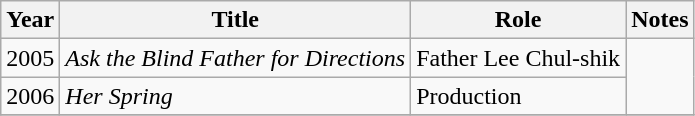<table class="wikitable sortable">
<tr>
<th>Year</th>
<th>Title</th>
<th>Role</th>
<th class="unsortable">Notes</th>
</tr>
<tr>
<td>2005</td>
<td><em>Ask the Blind Father for Directions</em></td>
<td>Father Lee Chul-shik</td>
<td rowspan=2></td>
</tr>
<tr>
<td>2006</td>
<td><em>Her Spring</em></td>
<td>Production</td>
</tr>
<tr>
</tr>
</table>
